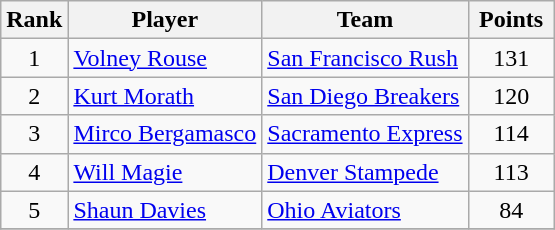<table class="wikitable" style="text-align:center">
<tr>
<th>Rank</th>
<th>Player</th>
<th>Team</th>
<th style="width:50px;">Points</th>
</tr>
<tr>
<td>1</td>
<td align=left> <a href='#'>Volney Rouse</a></td>
<td align=left><a href='#'>San Francisco Rush</a></td>
<td>131</td>
</tr>
<tr>
<td>2</td>
<td align=left> <a href='#'>Kurt Morath</a></td>
<td align=left><a href='#'>San Diego Breakers</a></td>
<td>120</td>
</tr>
<tr>
<td>3</td>
<td align=left> <a href='#'>Mirco Bergamasco</a></td>
<td align=left><a href='#'>Sacramento Express</a></td>
<td>114</td>
</tr>
<tr>
<td>4</td>
<td align=left> <a href='#'>Will Magie</a></td>
<td align=left><a href='#'>Denver Stampede</a></td>
<td>113</td>
</tr>
<tr>
<td>5</td>
<td align=left> <a href='#'>Shaun Davies</a></td>
<td align=left><a href='#'>Ohio Aviators</a></td>
<td>84</td>
</tr>
<tr>
</tr>
</table>
